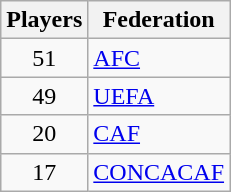<table class="wikitable">
<tr>
<th>Players</th>
<th>Federation</th>
</tr>
<tr>
<td align="center">51</td>
<td><a href='#'>AFC</a></td>
</tr>
<tr>
<td align="center">49</td>
<td><a href='#'>UEFA</a></td>
</tr>
<tr>
<td align="center">20</td>
<td><a href='#'>CAF</a></td>
</tr>
<tr>
<td align="center">17</td>
<td><a href='#'>CONCACAF</a></td>
</tr>
</table>
